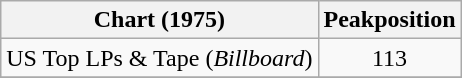<table class="wikitable">
<tr>
<th>Chart (1975)</th>
<th>Peakposition</th>
</tr>
<tr>
<td>US Top LPs & Tape (<em>Billboard</em>)</td>
<td align="center">113</td>
</tr>
<tr>
</tr>
</table>
